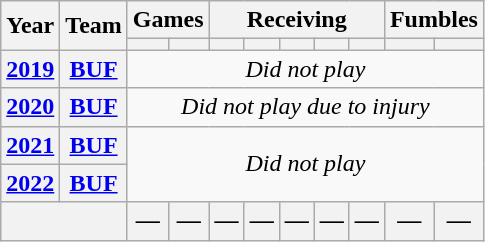<table class= "wikitable" style="text-align:center;">
<tr>
<th rowspan="2">Year</th>
<th rowspan="2">Team</th>
<th colspan="2">Games</th>
<th colspan="5">Receiving</th>
<th colspan="2">Fumbles</th>
</tr>
<tr>
<th></th>
<th></th>
<th></th>
<th></th>
<th></th>
<th></th>
<th></th>
<th></th>
<th></th>
</tr>
<tr>
<th><a href='#'>2019</a></th>
<th><a href='#'>BUF</a></th>
<td colspan="9"><em>Did not play</em></td>
</tr>
<tr>
<th><a href='#'>2020</a></th>
<th><a href='#'>BUF</a></th>
<td colspan="9"><em>Did not play due to injury</em></td>
</tr>
<tr>
<th><a href='#'>2021</a></th>
<th><a href='#'>BUF</a></th>
<td rowspan="2"; colspan="9"><em>Did not play</em></td>
</tr>
<tr>
<th><a href='#'>2022</a></th>
<th><a href='#'>BUF</a></th>
</tr>
<tr>
<th colspan="2"></th>
<th>—</th>
<th>—</th>
<th>—</th>
<th>—</th>
<th>—</th>
<th>—</th>
<th>—</th>
<th>—</th>
<th>—</th>
</tr>
</table>
